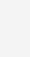<table cellpadding=10 border="0" align=center>
<tr>
<td bgcolor=#f4f4f4><br></td>
</tr>
</table>
